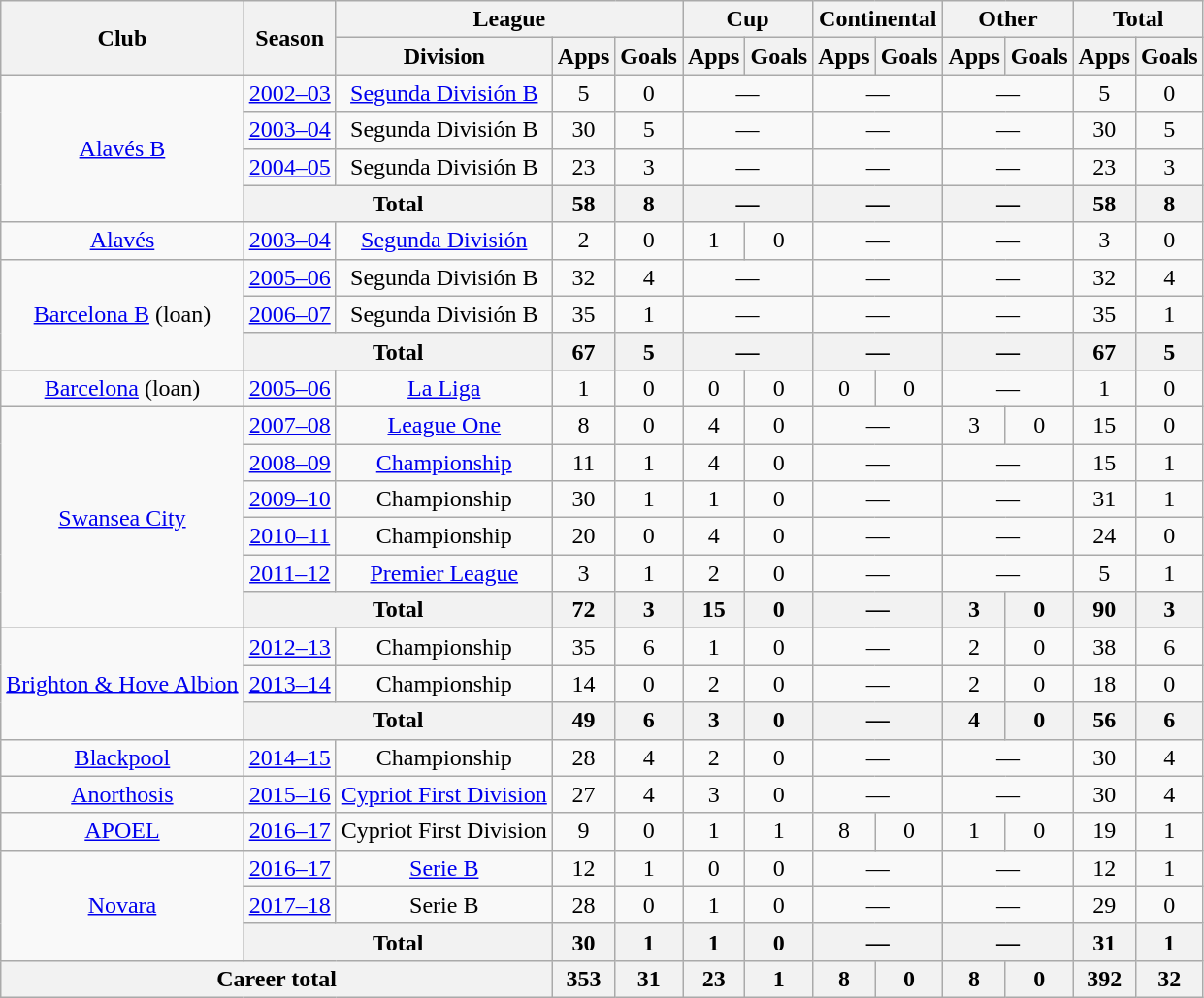<table class="wikitable" style="text-align: center;">
<tr>
<th rowspan="2">Club</th>
<th rowspan="2">Season</th>
<th colspan="3">League</th>
<th colspan="2">Cup</th>
<th colspan="2">Continental</th>
<th colspan="2">Other</th>
<th colspan="2">Total</th>
</tr>
<tr>
<th>Division</th>
<th>Apps</th>
<th>Goals</th>
<th>Apps</th>
<th>Goals</th>
<th>Apps</th>
<th>Goals</th>
<th>Apps</th>
<th>Goals</th>
<th>Apps</th>
<th>Goals</th>
</tr>
<tr>
<td rowspan="4"><a href='#'>Alavés B</a></td>
<td><a href='#'>2002–03</a></td>
<td><a href='#'>Segunda División B</a></td>
<td>5</td>
<td>0</td>
<td colspan="2">—</td>
<td colspan="2">—</td>
<td colspan="2">—</td>
<td>5</td>
<td>0</td>
</tr>
<tr>
<td><a href='#'>2003–04</a></td>
<td>Segunda División B</td>
<td>30</td>
<td>5</td>
<td colspan="2">—</td>
<td colspan="2">—</td>
<td colspan="2">—</td>
<td>30</td>
<td>5</td>
</tr>
<tr>
<td><a href='#'>2004–05</a></td>
<td>Segunda División B</td>
<td>23</td>
<td>3</td>
<td colspan="2">—</td>
<td colspan="2">—</td>
<td colspan="2">—</td>
<td>23</td>
<td>3</td>
</tr>
<tr>
<th colspan="2">Total</th>
<th>58</th>
<th>8</th>
<th colspan="2">—</th>
<th colspan="2">—</th>
<th colspan="2">—</th>
<th>58</th>
<th>8</th>
</tr>
<tr>
<td rowspan="1"><a href='#'>Alavés</a></td>
<td><a href='#'>2003–04</a></td>
<td><a href='#'>Segunda División</a></td>
<td>2</td>
<td>0</td>
<td>1</td>
<td>0</td>
<td colspan="2">—</td>
<td colspan="2">—</td>
<td>3</td>
<td>0</td>
</tr>
<tr>
<td rowspan="3"><a href='#'>Barcelona B</a> (loan)</td>
<td><a href='#'>2005–06</a></td>
<td>Segunda División B</td>
<td>32</td>
<td>4</td>
<td colspan="2">—</td>
<td colspan="2">—</td>
<td colspan="2">—</td>
<td>32</td>
<td>4</td>
</tr>
<tr>
<td><a href='#'>2006–07</a></td>
<td>Segunda División B</td>
<td>35</td>
<td>1</td>
<td colspan="2">—</td>
<td colspan="2">—</td>
<td colspan="2">—</td>
<td>35</td>
<td>1</td>
</tr>
<tr>
<th colspan="2">Total</th>
<th>67</th>
<th>5</th>
<th colspan="2">—</th>
<th colspan="2">—</th>
<th colspan="2">—</th>
<th>67</th>
<th>5</th>
</tr>
<tr>
<td rowspan="1"><a href='#'>Barcelona</a> (loan)</td>
<td><a href='#'>2005–06</a></td>
<td><a href='#'>La Liga</a></td>
<td>1</td>
<td>0</td>
<td>0</td>
<td>0</td>
<td>0</td>
<td>0</td>
<td colspan="2">—</td>
<td>1</td>
<td>0</td>
</tr>
<tr>
<td rowspan="6"><a href='#'>Swansea City</a></td>
<td><a href='#'>2007–08</a></td>
<td><a href='#'>League One</a></td>
<td>8</td>
<td>0</td>
<td>4</td>
<td>0</td>
<td colspan="2">—</td>
<td>3</td>
<td>0</td>
<td>15</td>
<td>0</td>
</tr>
<tr>
<td><a href='#'>2008–09</a></td>
<td><a href='#'>Championship</a></td>
<td>11</td>
<td>1</td>
<td>4</td>
<td>0</td>
<td colspan="2">—</td>
<td colspan="2">—</td>
<td>15</td>
<td>1</td>
</tr>
<tr>
<td><a href='#'>2009–10</a></td>
<td>Championship</td>
<td>30</td>
<td>1</td>
<td>1</td>
<td>0</td>
<td colspan="2">—</td>
<td colspan="2">—</td>
<td>31</td>
<td>1</td>
</tr>
<tr>
<td><a href='#'>2010–11</a></td>
<td>Championship</td>
<td>20</td>
<td>0</td>
<td>4</td>
<td>0</td>
<td colspan="2">—</td>
<td colspan="2">—</td>
<td>24</td>
<td>0</td>
</tr>
<tr>
<td><a href='#'>2011–12</a></td>
<td><a href='#'>Premier League</a></td>
<td>3</td>
<td>1</td>
<td>2</td>
<td>0</td>
<td colspan="2">—</td>
<td colspan="2">—</td>
<td>5</td>
<td>1</td>
</tr>
<tr>
<th colspan="2">Total</th>
<th>72</th>
<th>3</th>
<th>15</th>
<th>0</th>
<th colspan="2">—</th>
<th>3</th>
<th>0</th>
<th>90</th>
<th>3</th>
</tr>
<tr>
<td rowspan="3"><a href='#'>Brighton & Hove Albion</a></td>
<td><a href='#'>2012–13</a></td>
<td>Championship</td>
<td>35</td>
<td>6</td>
<td>1</td>
<td>0</td>
<td colspan="2">—</td>
<td>2</td>
<td>0</td>
<td>38</td>
<td>6</td>
</tr>
<tr>
<td><a href='#'>2013–14</a></td>
<td>Championship</td>
<td>14</td>
<td>0</td>
<td>2</td>
<td>0</td>
<td colspan="2">—</td>
<td>2</td>
<td>0</td>
<td>18</td>
<td>0</td>
</tr>
<tr>
<th colspan="2">Total</th>
<th>49</th>
<th>6</th>
<th>3</th>
<th>0</th>
<th colspan="2">—</th>
<th>4</th>
<th>0</th>
<th>56</th>
<th>6</th>
</tr>
<tr>
<td><a href='#'>Blackpool</a></td>
<td><a href='#'>2014–15</a></td>
<td>Championship</td>
<td>28</td>
<td>4</td>
<td>2</td>
<td>0</td>
<td colspan="2">—</td>
<td colspan="2">—</td>
<td>30</td>
<td>4</td>
</tr>
<tr>
<td><a href='#'>Anorthosis</a></td>
<td><a href='#'>2015–16</a></td>
<td><a href='#'>Cypriot First Division</a></td>
<td>27</td>
<td>4</td>
<td>3</td>
<td>0</td>
<td colspan="2">—</td>
<td colspan="2">—</td>
<td>30</td>
<td>4</td>
</tr>
<tr>
<td><a href='#'>APOEL</a></td>
<td><a href='#'>2016–17</a></td>
<td>Cypriot First Division</td>
<td>9</td>
<td>0</td>
<td>1</td>
<td>1</td>
<td>8</td>
<td>0</td>
<td>1</td>
<td>0</td>
<td>19</td>
<td>1</td>
</tr>
<tr>
<td rowspan="3"><a href='#'>Novara</a></td>
<td><a href='#'>2016–17</a></td>
<td><a href='#'>Serie B</a></td>
<td>12</td>
<td>1</td>
<td>0</td>
<td>0</td>
<td colspan="2">—</td>
<td colspan="2">—</td>
<td>12</td>
<td>1</td>
</tr>
<tr>
<td><a href='#'>2017–18</a></td>
<td>Serie B</td>
<td>28</td>
<td>0</td>
<td>1</td>
<td>0</td>
<td colspan="2">—</td>
<td colspan="2">—</td>
<td>29</td>
<td>0</td>
</tr>
<tr>
<th colspan="2">Total</th>
<th>30</th>
<th>1</th>
<th>1</th>
<th>0</th>
<th colspan="2">—</th>
<th colspan="2">—</th>
<th>31</th>
<th>1</th>
</tr>
<tr>
<th colspan="3">Career total</th>
<th>353</th>
<th>31</th>
<th>23</th>
<th>1</th>
<th>8</th>
<th>0</th>
<th>8</th>
<th>0</th>
<th>392</th>
<th>32</th>
</tr>
</table>
